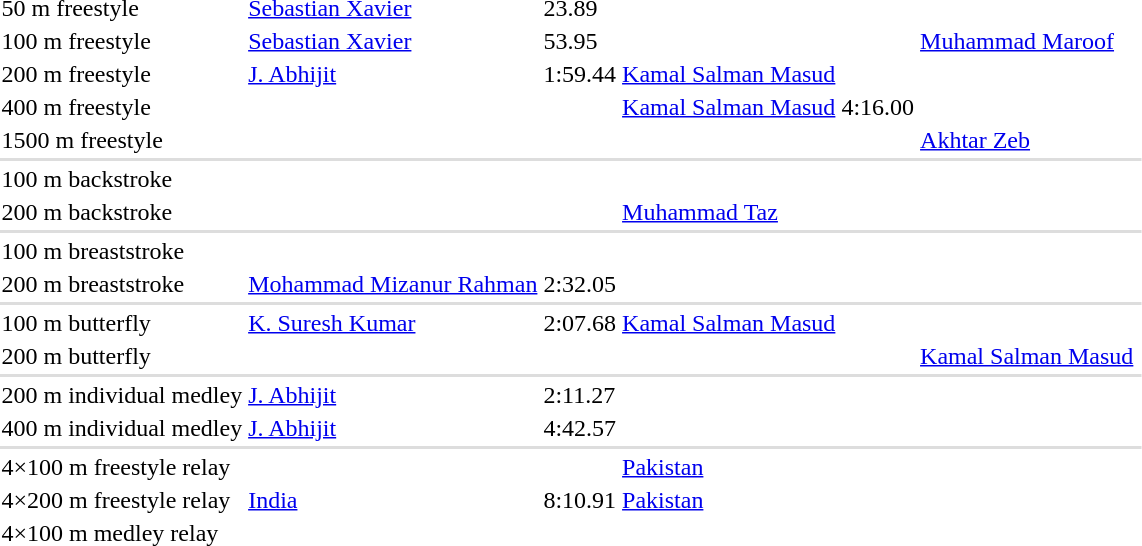<table>
<tr>
<td>50 m freestyle</td>
<td> <a href='#'>Sebastian Xavier</a></td>
<td>23.89</td>
<td></td>
<td></td>
<td></td>
<td></td>
</tr>
<tr>
<td>100 m freestyle</td>
<td> <a href='#'>Sebastian Xavier</a></td>
<td>53.95</td>
<td></td>
<td></td>
<td> <a href='#'>Muhammad Maroof</a></td>
<td></td>
</tr>
<tr>
<td>200 m freestyle</td>
<td> <a href='#'>J. Abhijit</a></td>
<td>1:59.44</td>
<td> <a href='#'>Kamal Salman Masud</a></td>
<td></td>
<td></td>
<td></td>
</tr>
<tr>
<td>400 m freestyle</td>
<td></td>
<td></td>
<td> <a href='#'>Kamal Salman Masud</a></td>
<td>4:16.00</td>
<td></td>
<td></td>
</tr>
<tr>
<td>1500 m freestyle</td>
<td></td>
<td></td>
<td></td>
<td></td>
<td> <a href='#'>Akhtar Zeb</a></td>
<td></td>
</tr>
<tr style="background:#ddd;">
<td colspan=7></td>
</tr>
<tr valign="top">
<td>100 m backstroke</td>
<td></td>
<td></td>
<td></td>
<td></td>
<td></td>
<td></td>
</tr>
<tr>
<td>200 m backstroke</td>
<td></td>
<td></td>
<td> <a href='#'>Muhammad Taz</a></td>
<td></td>
<td></td>
<td></td>
</tr>
<tr style="background:#ddd;">
<td colspan=7></td>
</tr>
<tr valign="top">
<td>100 m breaststroke</td>
<td></td>
<td></td>
<td></td>
<td></td>
<td></td>
<td></td>
</tr>
<tr>
<td>200 m breaststroke</td>
<td> <a href='#'>Mohammad Mizanur Rahman</a></td>
<td>2:32.05</td>
<td></td>
<td></td>
<td></td>
<td></td>
</tr>
<tr style="background:#ddd;">
<td colspan=7></td>
</tr>
<tr valign="top">
<td>100 m butterfly</td>
<td> <a href='#'>K. Suresh Kumar</a></td>
<td>2:07.68</td>
<td> <a href='#'>Kamal Salman Masud</a></td>
<td></td>
<td></td>
<td></td>
</tr>
<tr>
<td>200 m butterfly</td>
<td></td>
<td></td>
<td></td>
<td></td>
<td> <a href='#'>Kamal Salman Masud</a></td>
<td></td>
</tr>
<tr style="background:#ddd;">
<td colspan=7></td>
</tr>
<tr valign="top">
<td>200 m individual medley</td>
<td> <a href='#'>J. Abhijit</a></td>
<td>2:11.27</td>
<td></td>
<td></td>
<td></td>
<td></td>
</tr>
<tr>
<td>400 m individual medley</td>
<td> <a href='#'>J. Abhijit</a></td>
<td>4:42.57</td>
<td></td>
<td></td>
<td></td>
<td></td>
</tr>
<tr style="background:#ddd;">
<td colspan=7></td>
</tr>
<tr valign="top">
<td>4×100 m freestyle relay</td>
<td></td>
<td></td>
<td> <a href='#'>Pakistan</a></td>
<td></td>
<td></td>
<td></td>
</tr>
<tr>
<td>4×200 m freestyle relay</td>
<td> <a href='#'>India</a></td>
<td>8:10.91</td>
<td> <a href='#'>Pakistan</a></td>
<td></td>
<td></td>
<td></td>
</tr>
<tr>
<td>4×100 m medley relay</td>
<td></td>
<td></td>
<td></td>
<td></td>
<td></td>
<td></td>
</tr>
</table>
